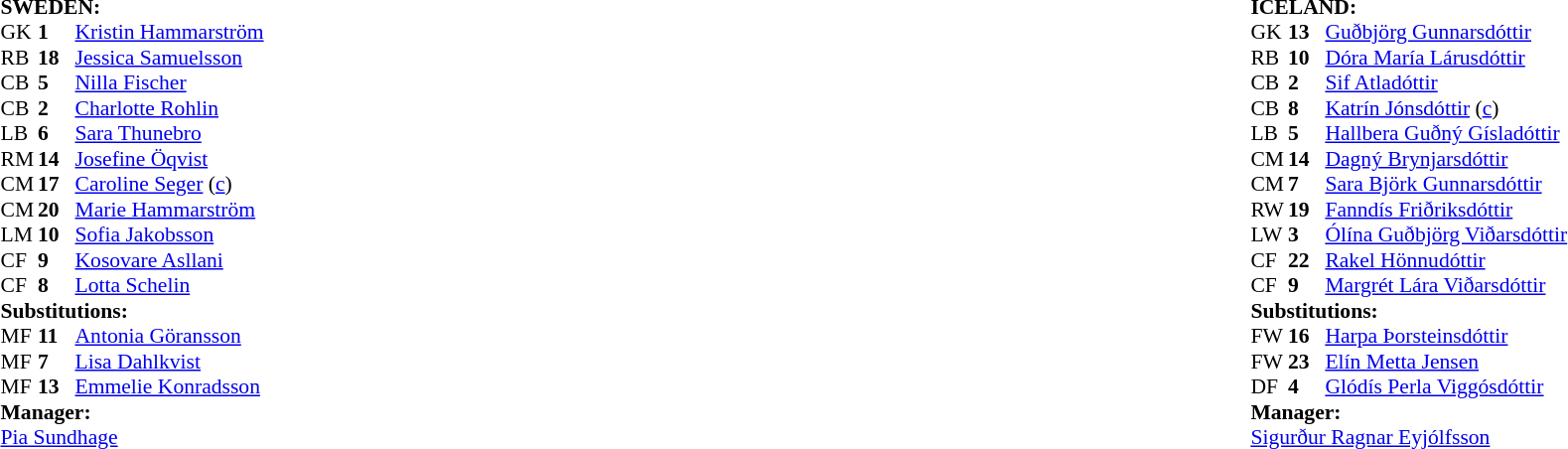<table width="100%">
<tr>
<td valign="top" width="50%"><br><table style="font-size: 90%" cellspacing="0" cellpadding="0">
<tr>
<td colspan=4><br><strong>SWEDEN:</strong></td>
</tr>
<tr>
<th width="25"></th>
<th width="25"></th>
</tr>
<tr>
<td>GK</td>
<td><strong>1</strong></td>
<td><a href='#'>Kristin Hammarström</a></td>
</tr>
<tr>
<td>RB</td>
<td><strong>18</strong></td>
<td><a href='#'>Jessica Samuelsson</a></td>
</tr>
<tr>
<td>CB</td>
<td><strong>5</strong></td>
<td><a href='#'>Nilla Fischer</a></td>
</tr>
<tr>
<td>CB</td>
<td><strong>2</strong></td>
<td><a href='#'>Charlotte Rohlin</a></td>
</tr>
<tr>
<td>LB</td>
<td><strong>6</strong></td>
<td><a href='#'>Sara Thunebro</a></td>
</tr>
<tr>
<td>RM</td>
<td><strong>14</strong></td>
<td><a href='#'>Josefine Öqvist</a></td>
<td></td>
<td></td>
</tr>
<tr>
<td>CM</td>
<td><strong>17</strong></td>
<td><a href='#'>Caroline Seger</a> (<a href='#'>c</a>)</td>
</tr>
<tr>
<td>CM</td>
<td><strong>20</strong></td>
<td><a href='#'>Marie Hammarström</a></td>
<td></td>
<td></td>
</tr>
<tr>
<td>LM</td>
<td><strong>10</strong></td>
<td><a href='#'>Sofia Jakobsson</a></td>
</tr>
<tr>
<td>CF</td>
<td><strong>9</strong></td>
<td><a href='#'>Kosovare Asllani</a></td>
</tr>
<tr>
<td>CF</td>
<td><strong>8</strong></td>
<td><a href='#'>Lotta Schelin</a></td>
<td></td>
<td></td>
</tr>
<tr>
<td colspan=3><strong>Substitutions:</strong></td>
</tr>
<tr>
<td>MF</td>
<td><strong>11</strong></td>
<td><a href='#'>Antonia Göransson</a></td>
<td></td>
<td></td>
</tr>
<tr>
<td>MF</td>
<td><strong>7</strong></td>
<td><a href='#'>Lisa Dahlkvist</a></td>
<td></td>
<td></td>
</tr>
<tr>
<td>MF</td>
<td><strong>13</strong></td>
<td><a href='#'>Emmelie Konradsson</a></td>
<td></td>
<td></td>
</tr>
<tr>
<td colspan=3><strong>Manager:</strong></td>
</tr>
<tr>
<td colspan="3"><a href='#'>Pia Sundhage</a></td>
</tr>
</table>
</td>
<td valign="top"></td>
<td valign="top" width="50%"><br><table style="font-size: 90%" cellspacing="0" cellpadding="0" align="center">
<tr>
<td colspan=4><br><strong>ICELAND:</strong></td>
</tr>
<tr>
<th width=25></th>
<th width=25></th>
</tr>
<tr>
<td>GK</td>
<td><strong>13</strong></td>
<td><a href='#'>Guðbjörg Gunnarsdóttir</a></td>
</tr>
<tr>
<td>RB</td>
<td><strong>10</strong></td>
<td><a href='#'>Dóra María Lárusdóttir</a></td>
</tr>
<tr>
<td>CB</td>
<td><strong>2</strong></td>
<td><a href='#'>Sif Atladóttir</a></td>
</tr>
<tr>
<td>CB</td>
<td><strong>8</strong></td>
<td><a href='#'>Katrín Jónsdóttir</a> (<a href='#'>c</a>)</td>
<td></td>
<td></td>
</tr>
<tr>
<td>LB</td>
<td><strong>5</strong></td>
<td><a href='#'>Hallbera Guðný Gísladóttir</a></td>
</tr>
<tr>
<td>CM</td>
<td><strong>14</strong></td>
<td><a href='#'>Dagný Brynjarsdóttir</a></td>
</tr>
<tr>
<td>CM</td>
<td><strong>7</strong></td>
<td><a href='#'>Sara Björk Gunnarsdóttir</a></td>
</tr>
<tr>
<td>RW</td>
<td><strong>19</strong></td>
<td><a href='#'>Fanndís Friðriksdóttir</a></td>
<td></td>
<td></td>
</tr>
<tr>
<td>LW</td>
<td><strong>3</strong></td>
<td><a href='#'>Ólína Guðbjörg Viðarsdóttir</a></td>
</tr>
<tr>
<td>CF</td>
<td><strong>22</strong></td>
<td><a href='#'>Rakel Hönnudóttir</a></td>
</tr>
<tr>
<td>CF</td>
<td><strong>9</strong></td>
<td><a href='#'>Margrét Lára Viðarsdóttir</a></td>
<td></td>
<td></td>
</tr>
<tr>
<td colspan=3><strong>Substitutions:</strong></td>
</tr>
<tr>
<td>FW</td>
<td><strong>16</strong></td>
<td><a href='#'>Harpa Þorsteinsdóttir</a></td>
<td></td>
<td></td>
</tr>
<tr>
<td>FW</td>
<td><strong>23</strong></td>
<td><a href='#'>Elín Metta Jensen</a></td>
<td></td>
<td></td>
</tr>
<tr>
<td>DF</td>
<td><strong>4</strong></td>
<td><a href='#'>Glódís Perla Viggósdóttir</a></td>
<td></td>
<td></td>
</tr>
<tr>
<td colspan=3><strong>Manager:</strong></td>
</tr>
<tr>
<td colspan=3><a href='#'>Sigurður Ragnar Eyjólfsson</a></td>
</tr>
</table>
</td>
</tr>
</table>
